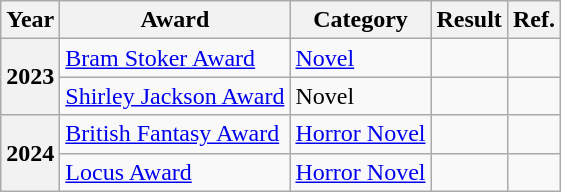<table class="wikitable sortable">
<tr>
<th>Year</th>
<th>Award</th>
<th>Category</th>
<th>Result</th>
<th>Ref.</th>
</tr>
<tr>
<th rowspan="2">2023</th>
<td><a href='#'>Bram Stoker Award</a></td>
<td><a href='#'>Novel</a></td>
<td></td>
<td></td>
</tr>
<tr>
<td><a href='#'>Shirley Jackson Award</a></td>
<td>Novel</td>
<td></td>
<td></td>
</tr>
<tr>
<th rowspan="2">2024</th>
<td><a href='#'>British Fantasy Award</a></td>
<td><a href='#'>Horror Novel</a></td>
<td></td>
<td></td>
</tr>
<tr>
<td><a href='#'>Locus Award</a></td>
<td><a href='#'>Horror Novel</a></td>
<td></td>
<td></td>
</tr>
</table>
